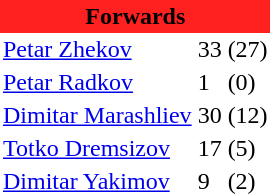<table class="toccolours" border="0" cellpadding="2" cellspacing="0" align="left" style="margin:0.5em;">
<tr>
<th colspan="4" align="center" bgcolor="#FF2020"><span>Forwards</span></th>
</tr>
<tr>
<td> <a href='#'>Petar Zhekov</a></td>
<td>33</td>
<td>(27)</td>
</tr>
<tr>
<td> <a href='#'>Petar Radkov</a></td>
<td>1</td>
<td>(0)</td>
</tr>
<tr>
<td> <a href='#'>Dimitar Marashliev</a></td>
<td>30</td>
<td>(12)</td>
</tr>
<tr>
<td> <a href='#'>Totko Dremsizov</a></td>
<td>17</td>
<td>(5)</td>
</tr>
<tr>
<td> <a href='#'>Dimitar Yakimov</a></td>
<td>9</td>
<td>(2)</td>
</tr>
<tr>
</tr>
</table>
